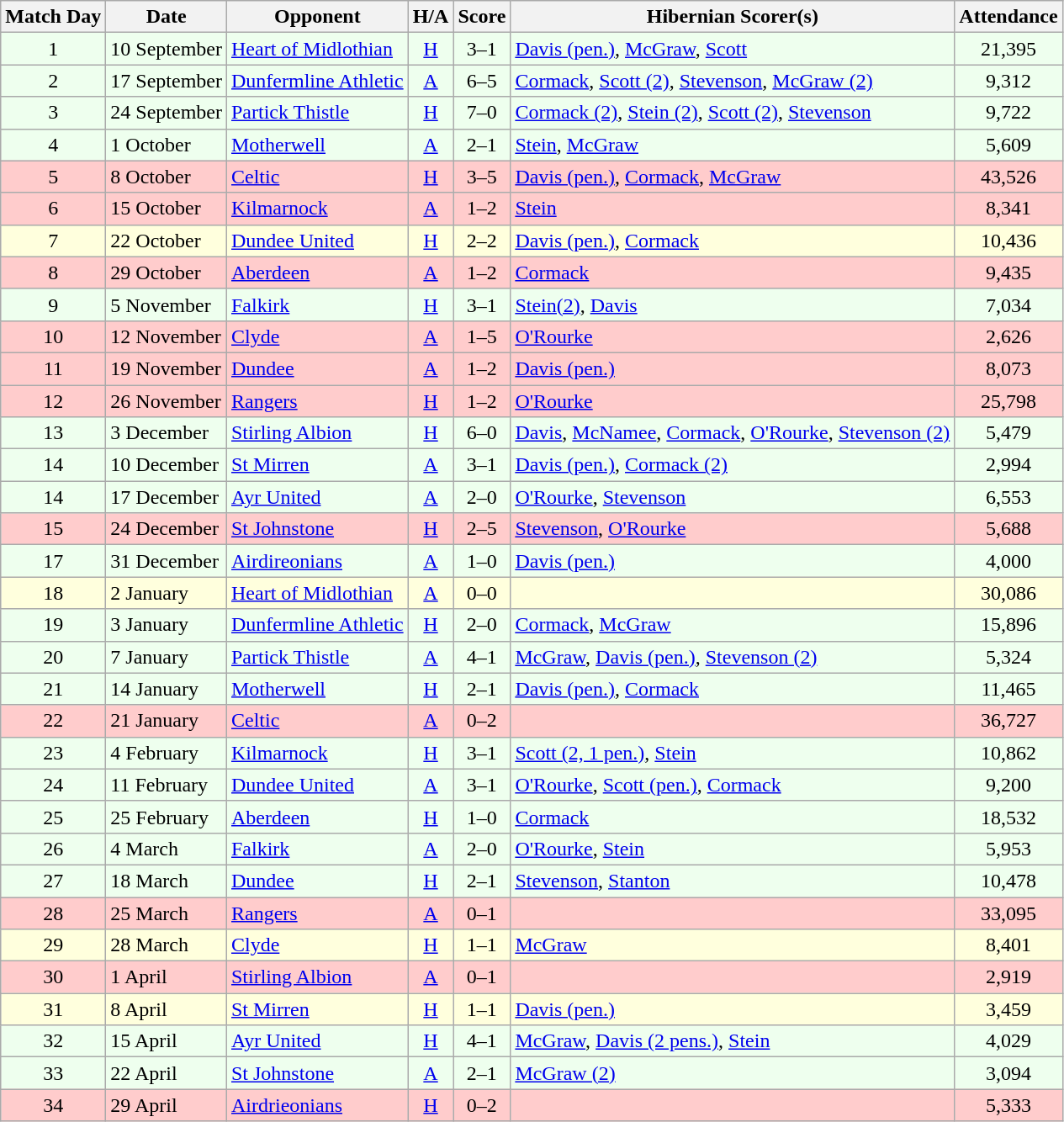<table class="wikitable" style="text-align:center">
<tr>
<th>Match Day</th>
<th>Date</th>
<th>Opponent</th>
<th>H/A</th>
<th>Score</th>
<th>Hibernian Scorer(s)</th>
<th>Attendance</th>
</tr>
<tr bgcolor=#EEFFEE>
<td>1</td>
<td align=left>10 September</td>
<td align=left><a href='#'>Heart of Midlothian</a></td>
<td><a href='#'>H</a></td>
<td>3–1</td>
<td align=left><a href='#'>Davis (pen.)</a>, <a href='#'>McGraw</a>, <a href='#'>Scott</a></td>
<td>21,395</td>
</tr>
<tr bgcolor=#EEFFEE>
<td>2</td>
<td align=left>17 September</td>
<td align=left><a href='#'>Dunfermline Athletic</a></td>
<td><a href='#'>A</a></td>
<td>6–5</td>
<td align=left><a href='#'>Cormack</a>, <a href='#'>Scott (2)</a>, <a href='#'>Stevenson</a>, <a href='#'>McGraw (2)</a></td>
<td>9,312</td>
</tr>
<tr bgcolor=#EEFFEE>
<td>3</td>
<td align=left>24 September</td>
<td align=left><a href='#'>Partick Thistle</a></td>
<td><a href='#'>H</a></td>
<td>7–0</td>
<td align=left><a href='#'>Cormack (2)</a>, <a href='#'>Stein (2)</a>, <a href='#'>Scott (2)</a>, <a href='#'>Stevenson</a></td>
<td>9,722</td>
</tr>
<tr bgcolor=#EEFFEE>
<td>4</td>
<td align=left>1 October</td>
<td align=left><a href='#'>Motherwell</a></td>
<td><a href='#'>A</a></td>
<td>2–1</td>
<td align=left><a href='#'>Stein</a>, <a href='#'>McGraw</a></td>
<td>5,609</td>
</tr>
<tr bgcolor=#FFCCCC>
<td>5</td>
<td align=left>8 October</td>
<td align=left><a href='#'>Celtic</a></td>
<td><a href='#'>H</a></td>
<td>3–5</td>
<td align=left><a href='#'>Davis (pen.)</a>, <a href='#'>Cormack</a>, <a href='#'>McGraw</a></td>
<td>43,526</td>
</tr>
<tr bgcolor=#FFCCCC>
<td>6</td>
<td align=left>15 October</td>
<td align=left><a href='#'>Kilmarnock</a></td>
<td><a href='#'>A</a></td>
<td>1–2</td>
<td align=left><a href='#'>Stein</a></td>
<td>8,341</td>
</tr>
<tr bgcolor=#FFFFDD>
<td>7</td>
<td align=left>22 October</td>
<td align=left><a href='#'>Dundee United</a></td>
<td><a href='#'>H</a></td>
<td>2–2</td>
<td align=left><a href='#'>Davis (pen.)</a>, <a href='#'>Cormack</a></td>
<td>10,436</td>
</tr>
<tr bgcolor=#FFCCCC>
<td>8</td>
<td align=left>29 October</td>
<td align=left><a href='#'>Aberdeen</a></td>
<td><a href='#'>A</a></td>
<td>1–2</td>
<td align=left><a href='#'>Cormack</a></td>
<td>9,435</td>
</tr>
<tr bgcolor=#EEFFEE>
<td>9</td>
<td align=left>5 November</td>
<td align=left><a href='#'>Falkirk</a></td>
<td><a href='#'>H</a></td>
<td>3–1</td>
<td align=left><a href='#'>Stein(2)</a>, <a href='#'>Davis</a></td>
<td>7,034</td>
</tr>
<tr bgcolor=#FFCCCC>
<td>10</td>
<td align=left>12 November</td>
<td align=left><a href='#'>Clyde</a></td>
<td><a href='#'>A</a></td>
<td>1–5</td>
<td align=left><a href='#'>O'Rourke</a></td>
<td>2,626</td>
</tr>
<tr bgcolor=#FFCCCC>
<td>11</td>
<td align=left>19 November</td>
<td align=left><a href='#'>Dundee</a></td>
<td><a href='#'>A</a></td>
<td>1–2</td>
<td align=left><a href='#'>Davis (pen.)</a></td>
<td>8,073</td>
</tr>
<tr bgcolor=#FFCCCC>
<td>12</td>
<td align=left>26 November</td>
<td align=left><a href='#'>Rangers</a></td>
<td><a href='#'>H</a></td>
<td>1–2</td>
<td align=left><a href='#'>O'Rourke</a></td>
<td>25,798</td>
</tr>
<tr bgcolor=#EEFFEE>
<td>13</td>
<td align=left>3 December</td>
<td align=left><a href='#'>Stirling Albion</a></td>
<td><a href='#'>H</a></td>
<td>6–0</td>
<td align=left><a href='#'>Davis</a>, <a href='#'>McNamee</a>, <a href='#'>Cormack</a>, <a href='#'>O'Rourke</a>, <a href='#'>Stevenson (2)</a></td>
<td>5,479</td>
</tr>
<tr bgcolor=#EEFFEE>
<td>14</td>
<td align=left>10 December</td>
<td align=left><a href='#'>St Mirren</a></td>
<td><a href='#'>A</a></td>
<td>3–1</td>
<td align=left><a href='#'>Davis (pen.)</a>, <a href='#'>Cormack (2)</a></td>
<td>2,994</td>
</tr>
<tr bgcolor=#EEFFEE>
<td>14</td>
<td align=left>17 December</td>
<td align=left><a href='#'>Ayr United</a></td>
<td><a href='#'>A</a></td>
<td>2–0</td>
<td align=left><a href='#'>O'Rourke</a>, <a href='#'>Stevenson</a></td>
<td>6,553</td>
</tr>
<tr bgcolor=#FFCCCC>
<td>15</td>
<td align=left>24 December</td>
<td align=left><a href='#'>St Johnstone</a></td>
<td><a href='#'>H</a></td>
<td>2–5</td>
<td align=left><a href='#'>Stevenson</a>, <a href='#'>O'Rourke</a></td>
<td>5,688</td>
</tr>
<tr bgcolor=#EEFFEE>
<td>17</td>
<td align=left>31 December</td>
<td align=left><a href='#'>Airdireonians</a></td>
<td><a href='#'>A</a></td>
<td>1–0</td>
<td align=left><a href='#'>Davis (pen.)</a></td>
<td>4,000</td>
</tr>
<tr bgcolor=#FFFFDD>
<td>18</td>
<td align=left>2 January</td>
<td align=left><a href='#'>Heart of Midlothian</a></td>
<td><a href='#'>A</a></td>
<td>0–0</td>
<td align=left></td>
<td>30,086</td>
</tr>
<tr bgcolor=#EEFFEE>
<td>19</td>
<td align=left>3 January</td>
<td align=left><a href='#'>Dunfermline Athletic</a></td>
<td><a href='#'>H</a></td>
<td>2–0</td>
<td align=left><a href='#'>Cormack</a>, <a href='#'>McGraw</a></td>
<td>15,896</td>
</tr>
<tr bgcolor=#EEFFEE>
<td>20</td>
<td align=left>7 January</td>
<td align=left><a href='#'>Partick Thistle</a></td>
<td><a href='#'>A</a></td>
<td>4–1</td>
<td align=left><a href='#'>McGraw</a>, <a href='#'>Davis (pen.)</a>, <a href='#'>Stevenson (2)</a></td>
<td>5,324</td>
</tr>
<tr bgcolor=#EEFFEE>
<td>21</td>
<td align=left>14 January</td>
<td align=left><a href='#'>Motherwell</a></td>
<td><a href='#'>H</a></td>
<td>2–1</td>
<td align=left><a href='#'>Davis (pen.)</a>, <a href='#'>Cormack</a></td>
<td>11,465</td>
</tr>
<tr bgcolor=#FFCCCC>
<td>22</td>
<td align=left>21 January</td>
<td align=left><a href='#'>Celtic</a></td>
<td><a href='#'>A</a></td>
<td>0–2</td>
<td align=left></td>
<td>36,727</td>
</tr>
<tr bgcolor=#EEFFEE>
<td>23</td>
<td align=left>4 February</td>
<td align=left><a href='#'>Kilmarnock</a></td>
<td><a href='#'>H</a></td>
<td>3–1</td>
<td align=left><a href='#'>Scott (2, 1 pen.)</a>, <a href='#'>Stein</a></td>
<td>10,862</td>
</tr>
<tr bgcolor=#EEFFEE>
<td>24</td>
<td align=left>11 February</td>
<td align=left><a href='#'>Dundee United</a></td>
<td><a href='#'>A</a></td>
<td>3–1</td>
<td align=left><a href='#'>O'Rourke</a>, <a href='#'>Scott (pen.)</a>, <a href='#'>Cormack</a></td>
<td>9,200</td>
</tr>
<tr bgcolor=#EEFFEE>
<td>25</td>
<td align=left>25 February</td>
<td align=left><a href='#'>Aberdeen</a></td>
<td><a href='#'>H</a></td>
<td>1–0</td>
<td align=left><a href='#'>Cormack</a></td>
<td>18,532</td>
</tr>
<tr bgcolor=#EEFFEE>
<td>26</td>
<td align=left>4 March</td>
<td align=left><a href='#'>Falkirk</a></td>
<td><a href='#'>A</a></td>
<td>2–0</td>
<td align=left><a href='#'>O'Rourke</a>, <a href='#'>Stein</a></td>
<td>5,953</td>
</tr>
<tr bgcolor=#EEFFEE>
<td>27</td>
<td align=left>18 March</td>
<td align=left><a href='#'>Dundee</a></td>
<td><a href='#'>H</a></td>
<td>2–1</td>
<td align=left><a href='#'>Stevenson</a>, <a href='#'>Stanton</a></td>
<td>10,478</td>
</tr>
<tr bgcolor=#FFCCCC>
<td>28</td>
<td align=left>25 March</td>
<td align=left><a href='#'>Rangers</a></td>
<td><a href='#'>A</a></td>
<td>0–1</td>
<td align=left></td>
<td>33,095</td>
</tr>
<tr bgcolor=#FFFFDD>
<td>29</td>
<td align=left>28 March</td>
<td align=left><a href='#'>Clyde</a></td>
<td><a href='#'>H</a></td>
<td>1–1</td>
<td align=left><a href='#'>McGraw</a></td>
<td>8,401</td>
</tr>
<tr bgcolor=#FFCCCC>
<td>30</td>
<td align=left>1 April</td>
<td align=left><a href='#'>Stirling Albion</a></td>
<td><a href='#'>A</a></td>
<td>0–1</td>
<td align=left></td>
<td>2,919</td>
</tr>
<tr bgcolor=#FFFFDD>
<td>31</td>
<td align=left>8 April</td>
<td align=left><a href='#'>St Mirren</a></td>
<td><a href='#'>H</a></td>
<td>1–1</td>
<td align=left><a href='#'>Davis (pen.)</a></td>
<td>3,459</td>
</tr>
<tr bgcolor=#EEFFEE>
<td>32</td>
<td align=left>15 April</td>
<td align=left><a href='#'>Ayr United</a></td>
<td><a href='#'>H</a></td>
<td>4–1</td>
<td align=left><a href='#'>McGraw</a>, <a href='#'>Davis (2 pens.)</a>, <a href='#'>Stein</a></td>
<td>4,029</td>
</tr>
<tr bgcolor=#EEFFEE>
<td>33</td>
<td align=left>22 April</td>
<td align=left><a href='#'>St Johnstone</a></td>
<td><a href='#'>A</a></td>
<td>2–1</td>
<td align=left><a href='#'>McGraw (2)</a></td>
<td>3,094</td>
</tr>
<tr bgcolor=#FFCCCC>
<td>34</td>
<td align=left>29 April</td>
<td align=left><a href='#'>Airdrieonians</a></td>
<td><a href='#'>H</a></td>
<td>0–2</td>
<td align=left></td>
<td>5,333</td>
</tr>
</table>
